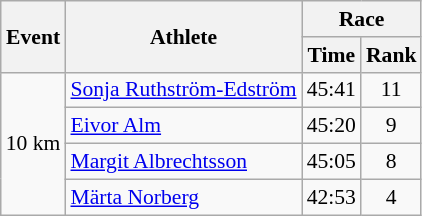<table class="wikitable" border="1" style="font-size:90%">
<tr>
<th rowspan=2>Event</th>
<th rowspan=2>Athlete</th>
<th colspan=2>Race</th>
</tr>
<tr>
<th>Time</th>
<th>Rank</th>
</tr>
<tr>
<td rowspan=4>10 km</td>
<td><a href='#'>Sonja Ruthström-Edström</a></td>
<td align=center>45:41</td>
<td align=center>11</td>
</tr>
<tr>
<td><a href='#'>Eivor Alm</a></td>
<td align=center>45:20</td>
<td align=center>9</td>
</tr>
<tr>
<td><a href='#'>Margit Albrechtsson</a></td>
<td align=center>45:05</td>
<td align=center>8</td>
</tr>
<tr>
<td><a href='#'>Märta Norberg</a></td>
<td align=center>42:53</td>
<td align=center>4</td>
</tr>
</table>
